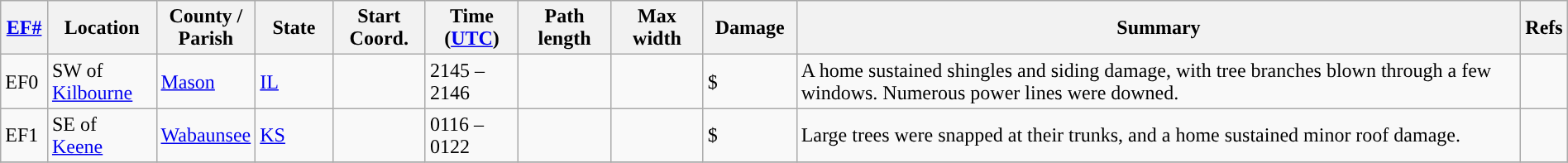<table class="wikitable sortable" style="width:100%;">
<tr>
<th scope="col" width="3%" align="center"><a href='#'>EF#</a></th>
<th scope="col" width="7%" align="center" class="unsortable">Location</th>
<th scope="col" width="6%" align="center" class="unsortable">County / Parish</th>
<th scope="col" width="5%" align="center">State</th>
<th scope="col" width="6%" align="center">Start Coord.</th>
<th scope="col" width="6%" align="center">Time (<a href='#'>UTC</a>)</th>
<th scope="col" width="6%" align="center">Path length</th>
<th scope="col" width="6%" align="center">Max width</th>
<th scope="col" width="6%" align="center">Damage</th>
<th scope="col" width="48%" class="unsortable" align="center">Summary</th>
<th scope="col" width="48%" class="unsortable" align="center">Refs</th>
</tr>
<tr>
<td>EF0</td>
<td>SW of <a href='#'>Kilbourne</a></td>
<td><a href='#'>Mason</a></td>
<td><a href='#'>IL</a></td>
<td></td>
<td>2145 – 2146</td>
<td></td>
<td></td>
<td>$</td>
<td>A home sustained shingles and siding damage, with tree branches blown through a few windows. Numerous power lines were downed.</td>
<td></td>
</tr>
<tr>
<td>EF1</td>
<td>SE of <a href='#'>Keene</a></td>
<td><a href='#'>Wabaunsee</a></td>
<td><a href='#'>KS</a></td>
<td></td>
<td>0116 – 0122</td>
<td></td>
<td></td>
<td>$</td>
<td>Large trees were snapped at their trunks, and a home sustained minor roof damage.</td>
<td></td>
</tr>
<tr>
</tr>
</table>
